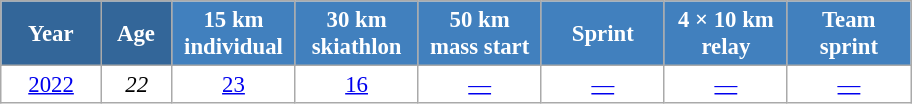<table class="wikitable" style="font-size:95%; text-align:center; border:grey solid 1px; border-collapse:collapse; background:#ffffff;">
<tr>
<th style="background-color:#369; color:white; width:60px;"> Year </th>
<th style="background-color:#369; color:white; width:40px;"> Age </th>
<th style="background-color:#4180be; color:white; width:75px;"> 15 km <br> individual </th>
<th style="background-color:#4180be; color:white; width:75px;"> 30 km <br> skiathlon </th>
<th style="background-color:#4180be; color:white; width:75px;"> 50 km <br> mass start </th>
<th style="background-color:#4180be; color:white; width:75px;"> Sprint </th>
<th style="background-color:#4180be; color:white; width:75px;"> 4 × 10 km <br> relay </th>
<th style="background-color:#4180be; color:white; width:75px;"> Team <br> sprint </th>
</tr>
<tr>
<td><a href='#'>2022</a></td>
<td><em>22</em></td>
<td><a href='#'>23</a></td>
<td><a href='#'>16</a></td>
<td><a href='#'>—</a></td>
<td><a href='#'>—</a></td>
<td><a href='#'>—</a></td>
<td><a href='#'>—</a></td>
</tr>
</table>
